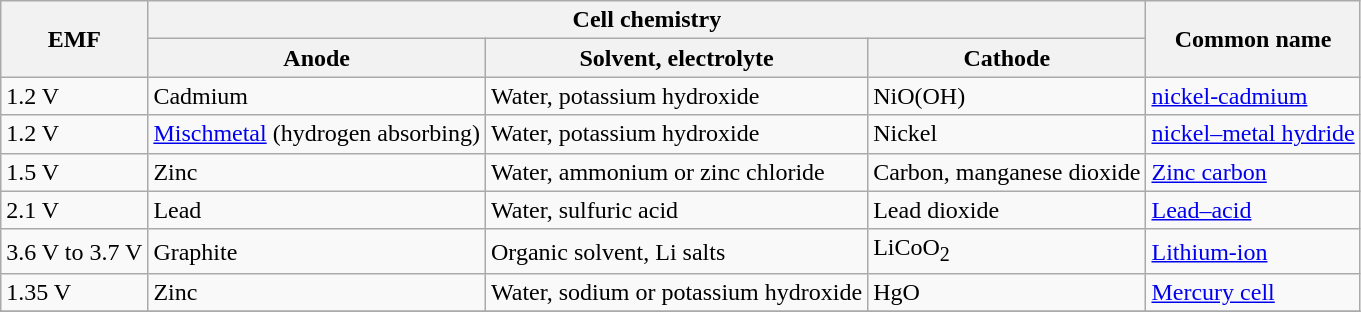<table class=wikitable>
<tr>
<th rowspan="2">EMF</th>
<th colspan="3">Cell chemistry</th>
<th rowspan="2">Common name</th>
</tr>
<tr>
<th>Anode</th>
<th>Solvent, electrolyte</th>
<th>Cathode</th>
</tr>
<tr>
<td>1.2 V</td>
<td>Cadmium</td>
<td>Water, potassium hydroxide</td>
<td>NiO(OH)</td>
<td><a href='#'>nickel-cadmium</a></td>
</tr>
<tr>
<td>1.2 V</td>
<td><a href='#'>Mischmetal</a> (hydrogen absorbing)</td>
<td>Water, potassium hydroxide</td>
<td>Nickel</td>
<td><a href='#'>nickel–metal hydride</a></td>
</tr>
<tr>
<td>1.5 V</td>
<td>Zinc</td>
<td>Water, ammonium or zinc chloride</td>
<td>Carbon, manganese dioxide</td>
<td><a href='#'>Zinc carbon</a></td>
</tr>
<tr>
<td>2.1 V</td>
<td>Lead</td>
<td>Water, sulfuric acid</td>
<td>Lead dioxide</td>
<td><a href='#'>Lead–acid</a></td>
</tr>
<tr>
<td>3.6 V to 3.7 V</td>
<td>Graphite</td>
<td>Organic solvent, Li salts</td>
<td>LiCoO<sub>2</sub></td>
<td><a href='#'>Lithium-ion</a></td>
</tr>
<tr>
<td>1.35 V</td>
<td>Zinc</td>
<td>Water, sodium or potassium hydroxide</td>
<td>HgO</td>
<td><a href='#'>Mercury cell</a></td>
</tr>
<tr>
</tr>
</table>
